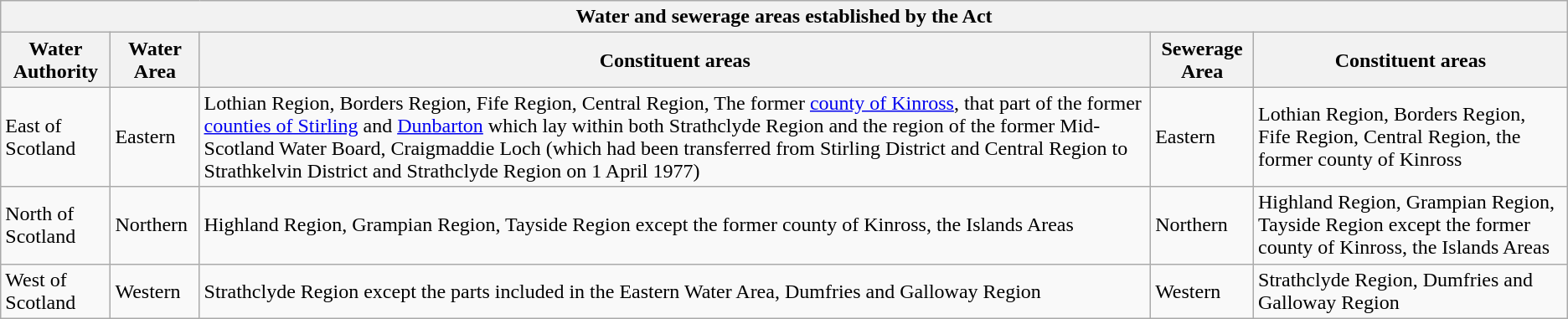<table class="wikitable">
<tr>
<th colspan=5>Water and sewerage areas established by the Act</th>
</tr>
<tr>
<th>Water Authority</th>
<th>Water Area</th>
<th>Constituent areas</th>
<th>Sewerage Area</th>
<th>Constituent areas</th>
</tr>
<tr>
<td>East of Scotland</td>
<td>Eastern</td>
<td>Lothian Region, Borders Region, Fife Region, Central Region, The former <a href='#'>county of Kinross</a>, that part of the former <a href='#'>counties of Stirling</a> and <a href='#'>Dunbarton</a> which lay within both Strathclyde Region and the region of the former Mid-Scotland Water Board, Craigmaddie Loch (which had been transferred from Stirling District and Central Region to Strathkelvin District and Strathclyde Region on 1 April 1977)</td>
<td>Eastern</td>
<td>Lothian Region, Borders Region, Fife Region, Central Region, the former county of Kinross</td>
</tr>
<tr>
<td>North of Scotland</td>
<td>Northern</td>
<td>Highland Region, Grampian Region, Tayside Region except the former county of Kinross, the Islands Areas</td>
<td>Northern</td>
<td>Highland Region, Grampian Region, Tayside Region except the former county of Kinross, the Islands Areas</td>
</tr>
<tr>
<td>West of Scotland</td>
<td>Western</td>
<td>Strathclyde Region except the parts included in the Eastern Water Area, Dumfries and Galloway Region</td>
<td>Western</td>
<td>Strathclyde Region, Dumfries and Galloway Region</td>
</tr>
</table>
